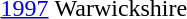<table>
<tr>
<td><a href='#'>1997</a></td>
<td>Warwickshire</td>
</tr>
</table>
